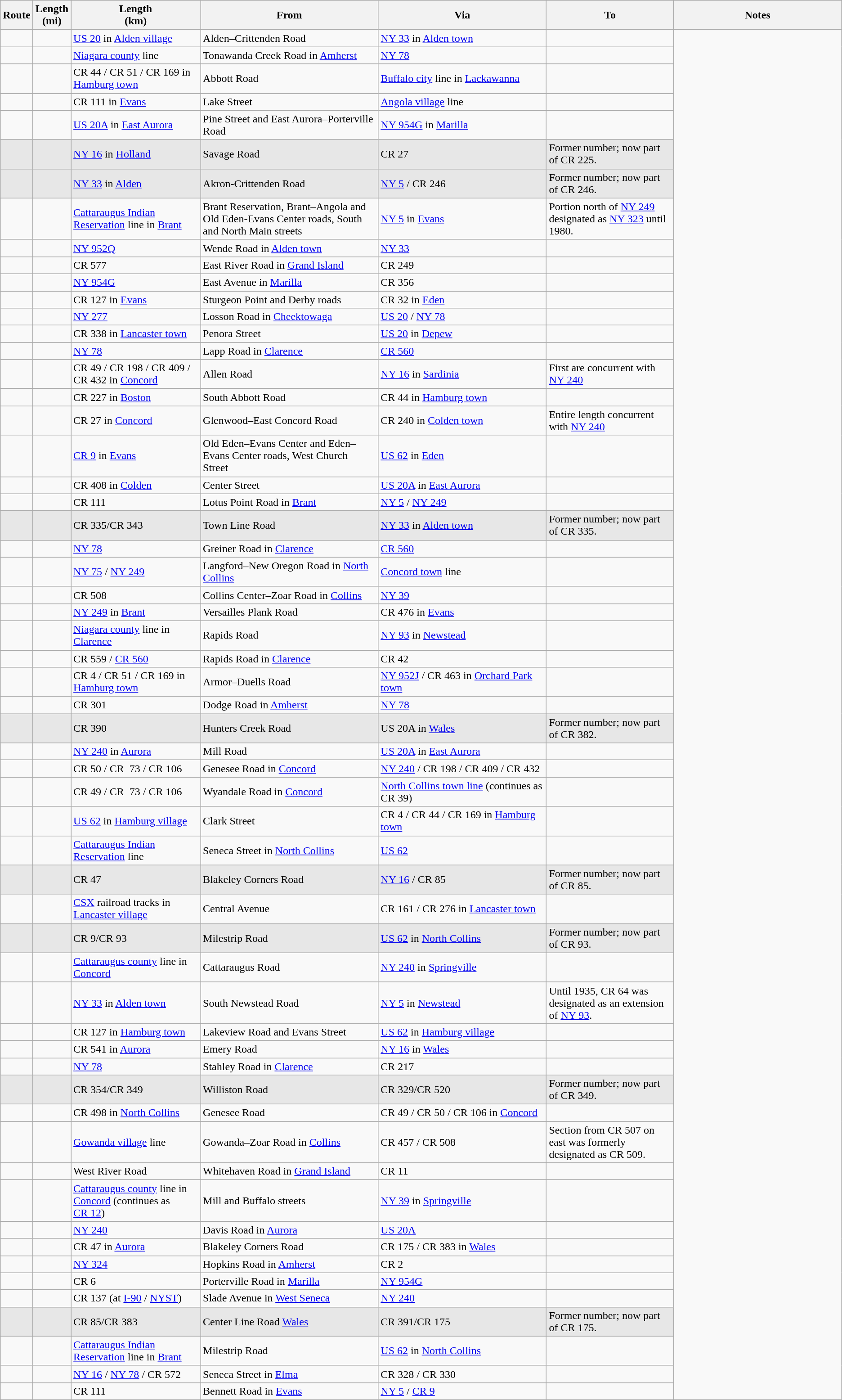<table class="wikitable sortable">
<tr>
<th>Route</th>
<th>Length<br>(mi)</th>
<th>Length<br>(km)</th>
<th class="unsortable">From</th>
<th class="unsortable" width="20%">Via</th>
<th class="unsortable">To</th>
<th class="unsortable" width="20%">Notes</th>
</tr>
<tr>
<td id="1"></td>
<td></td>
<td><a href='#'>US 20</a> in <a href='#'>Alden village</a></td>
<td>Alden–Crittenden Road</td>
<td><a href='#'>NY&nbsp;33</a> in <a href='#'>Alden town</a></td>
<td></td>
</tr>
<tr>
<td id="2"></td>
<td></td>
<td><a href='#'>Niagara county</a> line</td>
<td>Tonawanda Creek Road in <a href='#'>Amherst</a></td>
<td><a href='#'>NY&nbsp;78</a></td>
<td></td>
</tr>
<tr>
<td id="4"></td>
<td></td>
<td>CR 44 / CR 51 / CR 169 in <a href='#'>Hamburg town</a></td>
<td>Abbott Road</td>
<td><a href='#'>Buffalo city</a> line in <a href='#'>Lackawanna</a></td>
<td></td>
</tr>
<tr>
<td id="5"></td>
<td></td>
<td>CR 111 in <a href='#'>Evans</a></td>
<td>Lake Street</td>
<td><a href='#'>Angola village</a> line</td>
<td></td>
</tr>
<tr>
<td id="6"></td>
<td></td>
<td><a href='#'>US 20A</a> in <a href='#'>East Aurora</a></td>
<td>Pine Street and East Aurora–Porterville Road</td>
<td><a href='#'>NY&nbsp;954G</a> in <a href='#'>Marilla</a></td>
<td></td>
</tr>
<tr style="background-color:#e7e7e7">
<td id="7"></td>
<td></td>
<td><a href='#'>NY&nbsp;16</a> in <a href='#'>Holland</a></td>
<td>Savage Road</td>
<td>CR 27</td>
<td>Former number; now part of CR 225.</td>
</tr>
<tr style="background-color:#e7e7e7">
<td id="8"></td>
<td></td>
<td><a href='#'>NY&nbsp;33</a> in <a href='#'>Alden</a></td>
<td>Akron-Crittenden Road</td>
<td><a href='#'>NY&nbsp;5</a> / CR 246</td>
<td>Former number; now part of CR 246.</td>
</tr>
<tr>
<td id="9"></td>
<td></td>
<td><a href='#'>Cattaraugus Indian Reservation</a> line in <a href='#'>Brant</a></td>
<td>Brant Reservation, Brant–Angola and Old Eden-Evans Center roads, South and North Main streets</td>
<td><a href='#'>NY&nbsp;5</a> in <a href='#'>Evans</a></td>
<td>Portion north of <a href='#'>NY&nbsp;249</a> designated as <a href='#'>NY&nbsp;323</a> until 1980.</td>
</tr>
<tr>
<td id="10"></td>
<td></td>
<td><a href='#'>NY&nbsp;952Q</a></td>
<td>Wende Road in <a href='#'>Alden town</a></td>
<td><a href='#'>NY&nbsp;33</a></td>
<td></td>
</tr>
<tr>
<td id="11"></td>
<td></td>
<td>CR 577</td>
<td>East River Road in <a href='#'>Grand Island</a></td>
<td>CR 249</td>
<td></td>
</tr>
<tr>
<td id="16"></td>
<td></td>
<td><a href='#'>NY&nbsp;954G</a></td>
<td>East Avenue in <a href='#'>Marilla</a></td>
<td>CR 356</td>
<td></td>
</tr>
<tr>
<td id="18"></td>
<td></td>
<td>CR 127 in <a href='#'>Evans</a></td>
<td>Sturgeon Point and Derby roads</td>
<td>CR 32 in <a href='#'>Eden</a></td>
<td></td>
</tr>
<tr>
<td id="21"></td>
<td></td>
<td><a href='#'>NY&nbsp;277</a></td>
<td>Losson Road in <a href='#'>Cheektowaga</a></td>
<td><a href='#'>US 20</a> / <a href='#'>NY&nbsp;78</a></td>
<td></td>
</tr>
<tr>
<td id="23"></td>
<td></td>
<td>CR 338 in <a href='#'>Lancaster town</a></td>
<td>Penora Street</td>
<td><a href='#'>US 20</a> in <a href='#'>Depew</a></td>
<td></td>
</tr>
<tr>
<td id="24"></td>
<td></td>
<td><a href='#'>NY&nbsp;78</a></td>
<td>Lapp Road in <a href='#'>Clarence</a></td>
<td><a href='#'>CR 560</a></td>
<td></td>
</tr>
<tr>
<td id="27"></td>
<td></td>
<td>CR 49 / CR 198 / CR 409 / CR 432 in <a href='#'>Concord</a></td>
<td>Allen Road</td>
<td><a href='#'>NY&nbsp;16</a> in <a href='#'>Sardinia</a></td>
<td>First  are concurrent with <a href='#'>NY&nbsp;240</a></td>
</tr>
<tr>
<td id="28"></td>
<td></td>
<td>CR 227 in <a href='#'>Boston</a></td>
<td>South Abbott Road</td>
<td>CR 44 in <a href='#'>Hamburg town</a></td>
<td></td>
</tr>
<tr>
<td id="30"></td>
<td></td>
<td>CR 27 in <a href='#'>Concord</a></td>
<td>Glenwood–East Concord Road</td>
<td>CR 240 in <a href='#'>Colden town</a></td>
<td>Entire length concurrent with <a href='#'>NY&nbsp;240</a></td>
</tr>
<tr>
<td id="32"></td>
<td></td>
<td><a href='#'>CR 9</a> in <a href='#'>Evans</a></td>
<td>Old Eden–Evans Center and Eden–Evans Center roads, West Church Street</td>
<td><a href='#'>US 62</a> in <a href='#'>Eden</a></td>
<td></td>
</tr>
<tr>
<td id="33"></td>
<td></td>
<td>CR 408 in <a href='#'>Colden</a></td>
<td>Center Street</td>
<td><a href='#'>US 20A</a> in <a href='#'>East Aurora</a></td>
<td></td>
</tr>
<tr>
<td id="34"></td>
<td></td>
<td>CR 111</td>
<td>Lotus Point Road in <a href='#'>Brant</a></td>
<td><a href='#'>NY&nbsp;5</a> / <a href='#'>NY&nbsp;249</a></td>
<td></td>
</tr>
<tr style="background-color:#e7e7e7">
<td id="36"></td>
<td></td>
<td>CR 335/CR 343</td>
<td>Town Line Road</td>
<td><a href='#'>NY&nbsp;33</a> in <a href='#'>Alden town</a></td>
<td>Former number; now part of CR 335.</td>
</tr>
<tr>
<td id="37"></td>
<td></td>
<td><a href='#'>NY&nbsp;78</a></td>
<td>Greiner Road in <a href='#'>Clarence</a></td>
<td><a href='#'>CR 560</a></td>
<td></td>
</tr>
<tr>
<td id="39"></td>
<td></td>
<td><a href='#'>NY&nbsp;75</a> / <a href='#'>NY&nbsp;249</a></td>
<td>Langford–New Oregon Road in <a href='#'>North Collins</a></td>
<td><a href='#'>Concord town</a> line</td>
<td></td>
</tr>
<tr>
<td id="40"></td>
<td></td>
<td>CR 508</td>
<td>Collins Center–Zoar Road in <a href='#'>Collins</a></td>
<td><a href='#'>NY&nbsp;39</a></td>
<td></td>
</tr>
<tr>
<td id="41"></td>
<td></td>
<td><a href='#'>NY&nbsp;249</a> in <a href='#'>Brant</a></td>
<td>Versailles Plank Road</td>
<td>CR 476 in <a href='#'>Evans</a></td>
<td></td>
</tr>
<tr>
<td id="42"></td>
<td></td>
<td><a href='#'>Niagara county</a> line in <a href='#'>Clarence</a></td>
<td>Rapids Road</td>
<td><a href='#'>NY&nbsp;93</a> in <a href='#'>Newstead</a></td>
<td></td>
</tr>
<tr>
<td id="43"></td>
<td></td>
<td>CR 559 / <a href='#'>CR 560</a></td>
<td>Rapids Road in <a href='#'>Clarence</a></td>
<td>CR 42</td>
<td></td>
</tr>
<tr>
<td id="44"></td>
<td></td>
<td>CR 4 / CR 51 / CR 169 in <a href='#'>Hamburg town</a></td>
<td>Armor–Duells Road</td>
<td><a href='#'>NY&nbsp;952J</a> / CR 463 in <a href='#'>Orchard Park town</a></td>
<td></td>
</tr>
<tr>
<td id="45"></td>
<td></td>
<td>CR 301</td>
<td>Dodge Road in <a href='#'>Amherst</a></td>
<td><a href='#'>NY&nbsp;78</a></td>
<td></td>
</tr>
<tr style="background-color:#e7e7e7">
<td id="46"></td>
<td></td>
<td>CR 390</td>
<td>Hunters Creek Road</td>
<td>US 20A in <a href='#'>Wales</a></td>
<td>Former number; now part of CR 382.</td>
</tr>
<tr>
<td id="47"></td>
<td></td>
<td><a href='#'>NY&nbsp;240</a> in <a href='#'>Aurora</a></td>
<td>Mill Road</td>
<td><a href='#'>US 20A</a> in <a href='#'>East Aurora</a></td>
<td></td>
</tr>
<tr>
<td id="49"></td>
<td></td>
<td>CR 50 / CR  73 / CR 106</td>
<td>Genesee Road in <a href='#'>Concord</a></td>
<td><a href='#'>NY&nbsp;240</a> / CR 198 / CR 409 / CR 432</td>
<td></td>
</tr>
<tr>
<td id="50"></td>
<td></td>
<td>CR 49 / CR  73 / CR 106</td>
<td>Wyandale Road in <a href='#'>Concord</a></td>
<td><a href='#'>North Collins town line</a> (continues as CR 39)</td>
<td></td>
</tr>
<tr>
<td id="51"></td>
<td></td>
<td><a href='#'>US 62</a> in <a href='#'>Hamburg village</a></td>
<td>Clark Street</td>
<td>CR 4 / CR 44 / CR 169 in <a href='#'>Hamburg town</a></td>
<td></td>
</tr>
<tr>
<td id="54"></td>
<td></td>
<td><a href='#'>Cattaraugus Indian Reservation</a> line</td>
<td>Seneca Street in <a href='#'>North Collins</a></td>
<td><a href='#'>US 62</a></td>
<td></td>
</tr>
<tr style="background-color:#e7e7e7">
<td id="55"></td>
<td></td>
<td>CR 47</td>
<td>Blakeley Corners Road</td>
<td><a href='#'>NY&nbsp;16</a> / CR 85</td>
<td>Former number; now part of CR 85.</td>
</tr>
<tr>
<td id="57"></td>
<td></td>
<td><a href='#'>CSX</a> railroad tracks in <a href='#'>Lancaster village</a></td>
<td>Central Avenue</td>
<td>CR 161 / CR 276 in <a href='#'>Lancaster town</a></td>
<td></td>
</tr>
<tr style="background-color:#e7e7e7">
<td id="58"></td>
<td></td>
<td>CR 9/CR 93</td>
<td>Milestrip Road</td>
<td><a href='#'>US 62</a> in <a href='#'>North Collins</a></td>
<td>Former number; now part of CR 93.</td>
</tr>
<tr>
<td id="62"></td>
<td></td>
<td><a href='#'>Cattaraugus county</a> line in <a href='#'>Concord</a></td>
<td>Cattaraugus Road</td>
<td><a href='#'>NY&nbsp;240</a> in <a href='#'>Springville</a></td>
<td></td>
</tr>
<tr>
<td id="64"></td>
<td></td>
<td><a href='#'>NY&nbsp;33</a> in <a href='#'>Alden town</a></td>
<td>South Newstead Road</td>
<td><a href='#'>NY&nbsp;5</a> in <a href='#'>Newstead</a></td>
<td>Until 1935, CR 64 was designated as an extension of <a href='#'>NY 93</a>.</td>
</tr>
<tr>
<td id="65"></td>
<td></td>
<td>CR 127 in <a href='#'>Hamburg town</a></td>
<td>Lakeview Road and Evans Street</td>
<td><a href='#'>US 62</a> in <a href='#'>Hamburg village</a></td>
<td></td>
</tr>
<tr>
<td id="67"></td>
<td></td>
<td>CR 541 in <a href='#'>Aurora</a></td>
<td>Emery Road</td>
<td><a href='#'>NY&nbsp;16</a> in <a href='#'>Wales</a></td>
<td></td>
</tr>
<tr>
<td id="68"></td>
<td></td>
<td><a href='#'>NY&nbsp;78</a></td>
<td>Stahley Road in <a href='#'>Clarence</a></td>
<td>CR 217</td>
<td></td>
</tr>
<tr style="background-color:#e7e7e7">
<td id="70"></td>
<td></td>
<td>CR 354/CR 349</td>
<td>Williston Road</td>
<td>CR 329/CR 520</td>
<td>Former number; now part of CR 349.</td>
</tr>
<tr>
<td id="73"></td>
<td></td>
<td>CR 498 in <a href='#'>North Collins</a></td>
<td>Genesee Road</td>
<td>CR 49 / CR 50 / CR 106 in <a href='#'>Concord</a></td>
<td></td>
</tr>
<tr>
<td id="74"></td>
<td></td>
<td><a href='#'>Gowanda village</a> line</td>
<td>Gowanda–Zoar Road in <a href='#'>Collins</a></td>
<td>CR 457 / CR 508</td>
<td>Section from CR 507 on east was formerly designated as CR 509.</td>
</tr>
<tr>
<td id="75"></td>
<td></td>
<td>West River Road</td>
<td>Whitehaven Road in <a href='#'>Grand Island</a></td>
<td>CR 11</td>
<td></td>
</tr>
<tr>
<td id="82"></td>
<td></td>
<td><a href='#'>Cattaraugus county</a> line in <a href='#'>Concord</a> (continues as <a href='#'>CR 12</a>)</td>
<td>Mill and Buffalo streets</td>
<td><a href='#'>NY&nbsp;39</a> in <a href='#'>Springville</a></td>
<td></td>
</tr>
<tr>
<td id="84"></td>
<td></td>
<td><a href='#'>NY&nbsp;240</a></td>
<td>Davis Road in <a href='#'>Aurora</a></td>
<td><a href='#'>US 20A</a></td>
<td></td>
</tr>
<tr>
<td id="85"></td>
<td></td>
<td>CR 47 in <a href='#'>Aurora</a></td>
<td>Blakeley Corners Road</td>
<td>CR 175 / CR 383 in <a href='#'>Wales</a></td>
<td></td>
</tr>
<tr>
<td id="87"></td>
<td></td>
<td><a href='#'>NY&nbsp;324</a></td>
<td>Hopkins Road in <a href='#'>Amherst</a></td>
<td>CR 2</td>
<td></td>
</tr>
<tr>
<td id="90"></td>
<td></td>
<td>CR 6</td>
<td>Porterville Road in <a href='#'>Marilla</a></td>
<td><a href='#'>NY&nbsp;954G</a></td>
<td></td>
</tr>
<tr>
<td id="91"></td>
<td></td>
<td>CR 137 (at <a href='#'>I-90</a> / <a href='#'>NYST</a>)</td>
<td>Slade Avenue in <a href='#'>West Seneca</a></td>
<td><a href='#'>NY&nbsp;240</a></td>
<td></td>
</tr>
<tr style="background-color:#e7e7e7">
<td id="92"></td>
<td></td>
<td>CR 85/CR 383</td>
<td>Center Line Road <a href='#'>Wales</a></td>
<td>CR 391/CR 175</td>
<td>Former number; now part of CR 175.</td>
</tr>
<tr>
<td id="93"></td>
<td></td>
<td><a href='#'>Cattaraugus Indian Reservation</a> line in <a href='#'>Brant</a></td>
<td>Milestrip Road</td>
<td><a href='#'>US 62</a> in <a href='#'>North Collins</a></td>
<td></td>
</tr>
<tr>
<td id="95"></td>
<td></td>
<td><a href='#'>NY&nbsp;16</a> / <a href='#'>NY&nbsp;78</a> / CR 572</td>
<td>Seneca Street in <a href='#'>Elma</a></td>
<td>CR 328 / CR 330</td>
<td></td>
</tr>
<tr>
<td id="96"></td>
<td></td>
<td>CR 111</td>
<td>Bennett Road in <a href='#'>Evans</a></td>
<td><a href='#'>NY&nbsp;5</a> / <a href='#'>CR 9</a></td>
<td></td>
</tr>
</table>
